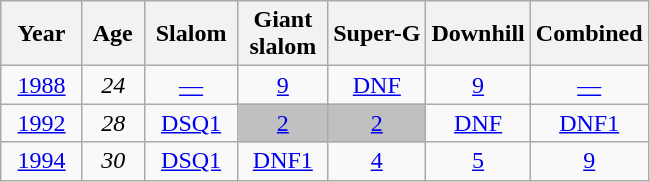<table class=wikitable style="text-align:center">
<tr>
<th>  Year  </th>
<th> Age </th>
<th> Slalom </th>
<th> Giant <br> slalom </th>
<th>Super-G</th>
<th>Downhill</th>
<th>Combined</th>
</tr>
<tr>
<td><a href='#'>1988</a></td>
<td><em>24</em></td>
<td><a href='#'>—</a></td>
<td><a href='#'>9</a></td>
<td><a href='#'>DNF</a></td>
<td><a href='#'>9</a></td>
<td><a href='#'>—</a></td>
</tr>
<tr>
<td><a href='#'>1992</a></td>
<td><em>28</em></td>
<td><a href='#'>DSQ1</a></td>
<td style="background:silver"><a href='#'>2</a></td>
<td style="background:silver"><a href='#'>2</a></td>
<td><a href='#'>DNF</a></td>
<td><a href='#'>DNF1</a></td>
</tr>
<tr>
<td><a href='#'>1994</a></td>
<td><em>30</em></td>
<td><a href='#'>DSQ1</a></td>
<td><a href='#'>DNF1</a></td>
<td><a href='#'>4</a></td>
<td><a href='#'>5</a></td>
<td><a href='#'>9</a></td>
</tr>
</table>
